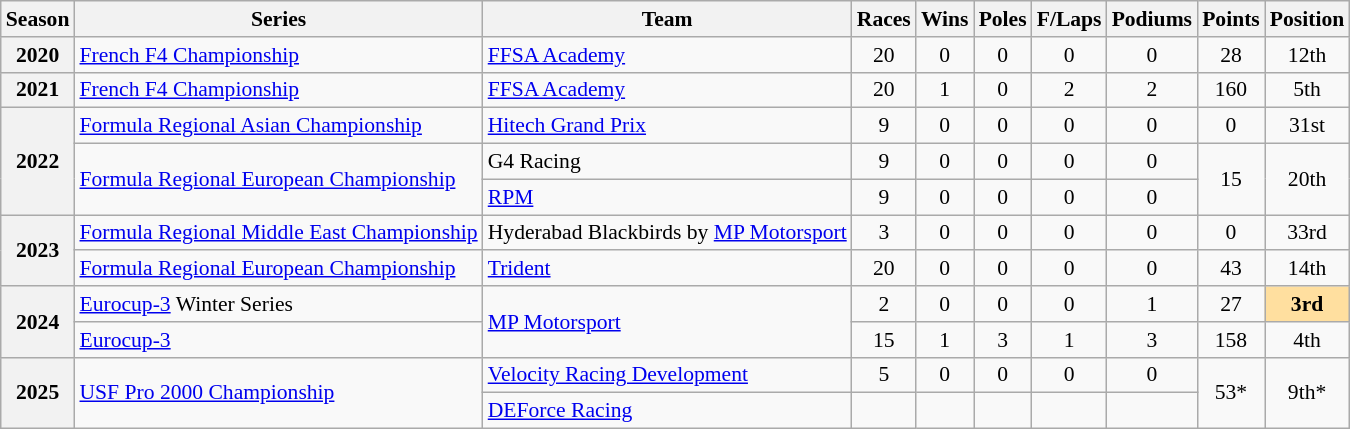<table class="wikitable" style="font-size: 90%; text-align:center">
<tr>
<th>Season</th>
<th>Series</th>
<th>Team</th>
<th>Races</th>
<th>Wins</th>
<th>Poles</th>
<th>F/Laps</th>
<th>Podiums</th>
<th>Points</th>
<th>Position</th>
</tr>
<tr>
<th>2020</th>
<td align=left><a href='#'>French F4 Championship</a></td>
<td align=left><a href='#'>FFSA Academy</a></td>
<td>20</td>
<td>0</td>
<td>0</td>
<td>0</td>
<td>0</td>
<td>28</td>
<td>12th</td>
</tr>
<tr>
<th>2021</th>
<td align=left><a href='#'>French F4 Championship</a></td>
<td align=left><a href='#'>FFSA Academy</a></td>
<td>20</td>
<td>1</td>
<td>0</td>
<td>2</td>
<td>2</td>
<td>160</td>
<td>5th</td>
</tr>
<tr>
<th rowspan="3">2022</th>
<td align=left><a href='#'>Formula Regional Asian Championship</a></td>
<td align=left><a href='#'>Hitech Grand Prix</a></td>
<td>9</td>
<td>0</td>
<td>0</td>
<td>0</td>
<td>0</td>
<td>0</td>
<td>31st</td>
</tr>
<tr>
<td rowspan="2" align="left"><a href='#'>Formula Regional European Championship</a></td>
<td align=left>G4 Racing</td>
<td>9</td>
<td>0</td>
<td>0</td>
<td>0</td>
<td>0</td>
<td rowspan="2">15</td>
<td rowspan="2">20th</td>
</tr>
<tr>
<td align=left><a href='#'>RPM</a></td>
<td>9</td>
<td>0</td>
<td>0</td>
<td>0</td>
<td>0</td>
</tr>
<tr>
<th rowspan="2">2023</th>
<td align=left><a href='#'>Formula Regional Middle East Championship</a></td>
<td align=left>Hyderabad Blackbirds by <a href='#'>MP Motorsport</a></td>
<td>3</td>
<td>0</td>
<td>0</td>
<td>0</td>
<td>0</td>
<td>0</td>
<td>33rd</td>
</tr>
<tr>
<td align="left"><a href='#'>Formula Regional European Championship</a></td>
<td align="left"><a href='#'>Trident</a></td>
<td>20</td>
<td>0</td>
<td>0</td>
<td>0</td>
<td>0</td>
<td>43</td>
<td>14th</td>
</tr>
<tr>
<th rowspan="2">2024</th>
<td align="left" style="color:black;"><a href='#'>Eurocup-3</a> Winter Series</td>
<td rowspan="2" align="left"><a href='#'>MP Motorsport</a></td>
<td>2</td>
<td>0</td>
<td>0</td>
<td>0</td>
<td>1</td>
<td>27</td>
<td style="background:#FFDF9F;"><strong>3rd</strong></td>
</tr>
<tr>
<td align="left" style="color:black;"><a href='#'>Eurocup-3</a></td>
<td>15</td>
<td>1</td>
<td>3</td>
<td>1</td>
<td>3</td>
<td>158</td>
<td>4th</td>
</tr>
<tr>
<th rowspan="2">2025</th>
<td rowspan="2" align="left"><a href='#'>USF Pro 2000 Championship</a></td>
<td align=left><a href='#'>Velocity Racing Development</a></td>
<td>5</td>
<td>0</td>
<td>0</td>
<td>0</td>
<td>0</td>
<td rowspan="2">53*</td>
<td rowspan="2">9th*</td>
</tr>
<tr>
<td align="left"><a href='#'>DEForce Racing</a></td>
<td></td>
<td></td>
<td></td>
<td></td>
<td></td>
</tr>
</table>
